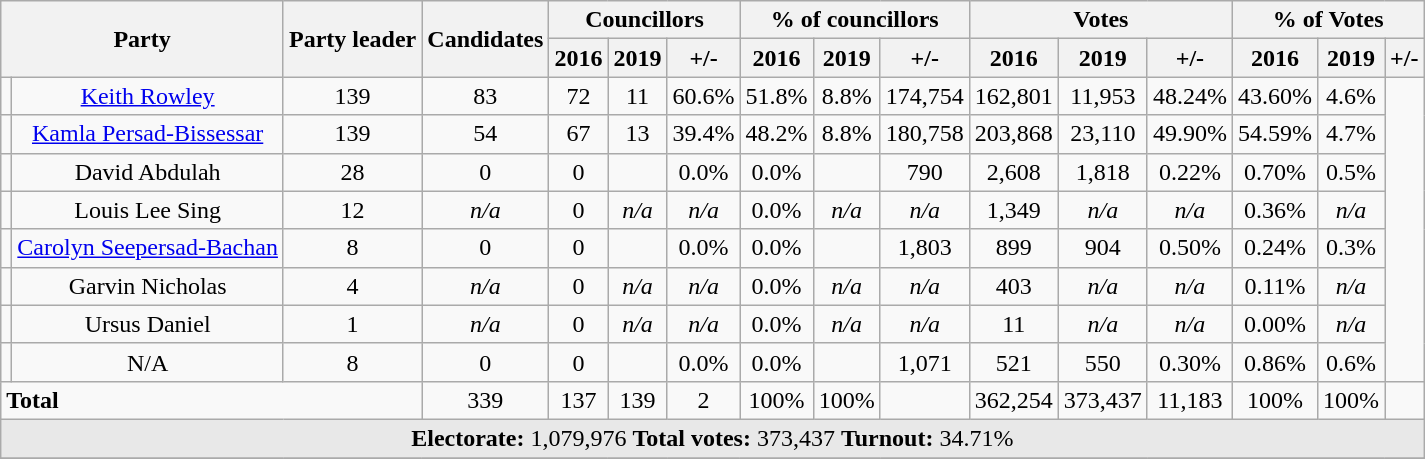<table class="wikitable" border="1" style="text-align:center">
<tr>
<th colspan="2" rowspan="2">Party</th>
<th rowspan="2">Party leader</th>
<th rowspan="2">Candidates</th>
<th colspan="3">Councillors</th>
<th colspan="3">% of councillors</th>
<th colspan="3">Votes</th>
<th colspan="3">% of Votes</th>
</tr>
<tr>
<th>2016</th>
<th>2019</th>
<th>+/-</th>
<th>2016</th>
<th>2019</th>
<th>+/-</th>
<th>2016</th>
<th>2019</th>
<th>+/-</th>
<th>2016</th>
<th>2019</th>
<th>+/-</th>
</tr>
<tr>
<td></td>
<td><a href='#'>Keith Rowley</a></td>
<td>139</td>
<td>83</td>
<td>72</td>
<td>11</td>
<td>60.6%</td>
<td>51.8%</td>
<td>8.8%</td>
<td>174,754</td>
<td>162,801</td>
<td>11,953</td>
<td>48.24%</td>
<td>43.60%</td>
<td>4.6%</td>
</tr>
<tr>
<td></td>
<td><a href='#'>Kamla Persad-Bissessar</a></td>
<td>139</td>
<td>54</td>
<td>67</td>
<td>13</td>
<td>39.4%</td>
<td>48.2%</td>
<td>8.8%</td>
<td>180,758</td>
<td>203,868</td>
<td>23,110</td>
<td>49.90%</td>
<td>54.59%</td>
<td>4.7%</td>
</tr>
<tr>
<td></td>
<td>David Abdulah</td>
<td>28</td>
<td>0</td>
<td>0</td>
<td></td>
<td>0.0%</td>
<td>0.0%</td>
<td></td>
<td>790</td>
<td>2,608</td>
<td>1,818</td>
<td>0.22%</td>
<td>0.70%</td>
<td>0.5%</td>
</tr>
<tr>
<td></td>
<td>Louis Lee Sing</td>
<td>12</td>
<td><em>n/a</em></td>
<td>0</td>
<td><em>n/a</em></td>
<td><em>n/a</em></td>
<td>0.0%</td>
<td><em>n/a</em></td>
<td><em>n/a</em></td>
<td>1,349</td>
<td><em>n/a</em></td>
<td><em>n/a</em></td>
<td>0.36%</td>
<td><em>n/a</em></td>
</tr>
<tr>
<td></td>
<td><a href='#'>Carolyn Seepersad-Bachan</a></td>
<td>8</td>
<td>0</td>
<td>0</td>
<td></td>
<td>0.0%</td>
<td>0.0%</td>
<td></td>
<td>1,803</td>
<td>899</td>
<td>904</td>
<td>0.50%</td>
<td>0.24%</td>
<td>0.3%</td>
</tr>
<tr>
<td></td>
<td>Garvin Nicholas</td>
<td>4</td>
<td><em>n/a</em></td>
<td>0</td>
<td><em>n/a</em></td>
<td><em>n/a</em></td>
<td>0.0%</td>
<td><em>n/a</em></td>
<td><em>n/a</em></td>
<td>403</td>
<td><em>n/a</em></td>
<td><em>n/a</em></td>
<td>0.11%</td>
<td><em>n/a</em></td>
</tr>
<tr>
<td></td>
<td>Ursus Daniel</td>
<td>1</td>
<td><em>n/a</em></td>
<td>0</td>
<td><em>n/a</em></td>
<td><em>n/a</em></td>
<td>0.0%</td>
<td><em>n/a</em></td>
<td><em>n/a</em></td>
<td>11</td>
<td><em>n/a</em></td>
<td><em>n/a</em></td>
<td>0.00%</td>
<td><em>n/a</em></td>
</tr>
<tr>
<td></td>
<td>N/A</td>
<td>8</td>
<td>0</td>
<td>0</td>
<td></td>
<td>0.0%</td>
<td>0.0%</td>
<td></td>
<td>1,071</td>
<td>521</td>
<td>550</td>
<td>0.30%</td>
<td>0.86%</td>
<td>0.6%</td>
</tr>
<tr>
<td Colspan="3" style="text-align:left"><strong>Total</strong></td>
<td>339</td>
<td>137</td>
<td>139</td>
<td>2</td>
<td>100%</td>
<td>100%</td>
<td></td>
<td>362,254</td>
<td>373,437</td>
<td>11,183</td>
<td>100%</td>
<td>100%</td>
<td></td>
</tr>
<tr class="sortbottom" style="background:rgb(232,232,232);">
<td colspan=16><strong>Electorate:</strong> 1,079,976  <strong>Total votes:</strong> 373,437 <strong>Turnout:</strong> 34.71%</td>
</tr>
<tr>
</tr>
</table>
